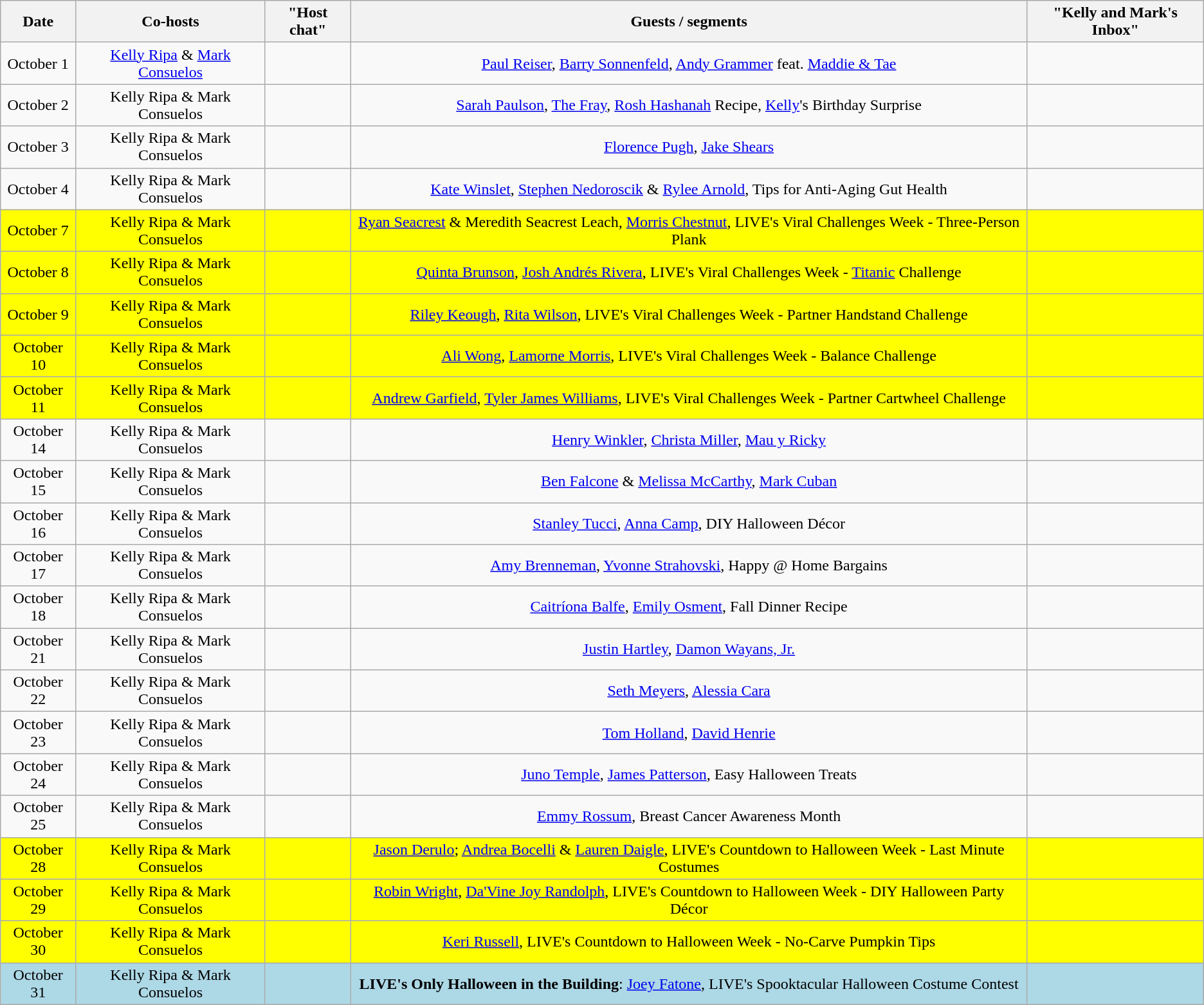<table class="wikitable sortable" style="text-align:center;">
<tr>
<th>Date</th>
<th>Co-hosts</th>
<th>"Host chat"</th>
<th>Guests / segments</th>
<th>"Kelly and Mark's Inbox"</th>
</tr>
<tr>
<td>October 1</td>
<td><a href='#'>Kelly Ripa</a> & <a href='#'>Mark Consuelos</a></td>
<td></td>
<td><a href='#'>Paul Reiser</a>, <a href='#'>Barry Sonnenfeld</a>, <a href='#'>Andy Grammer</a> feat. <a href='#'>Maddie & Tae</a></td>
<td></td>
</tr>
<tr>
<td>October 2</td>
<td>Kelly Ripa & Mark Consuelos</td>
<td></td>
<td><a href='#'>Sarah Paulson</a>, <a href='#'>The Fray</a>, <a href='#'>Rosh Hashanah</a> Recipe, <a href='#'>Kelly</a>'s Birthday Surprise</td>
<td></td>
</tr>
<tr>
<td>October 3</td>
<td>Kelly Ripa & Mark Consuelos</td>
<td></td>
<td><a href='#'>Florence Pugh</a>, <a href='#'>Jake Shears</a></td>
<td></td>
</tr>
<tr>
<td>October 4</td>
<td>Kelly Ripa & Mark Consuelos</td>
<td></td>
<td><a href='#'>Kate Winslet</a>, <a href='#'>Stephen Nedoroscik</a> & <a href='#'>Rylee Arnold</a>, Tips for Anti-Aging Gut Health</td>
<td></td>
</tr>
<tr style="background:yellow;">
<td>October 7</td>
<td>Kelly Ripa & Mark Consuelos</td>
<td></td>
<td><a href='#'>Ryan Seacrest</a> & Meredith Seacrest Leach, <a href='#'>Morris Chestnut</a>, LIVE's Viral Challenges Week - Three-Person Plank</td>
<td></td>
</tr>
<tr style="background:yellow;">
<td>October 8</td>
<td>Kelly Ripa & Mark Consuelos</td>
<td></td>
<td><a href='#'>Quinta Brunson</a>, <a href='#'>Josh Andrés Rivera</a>, LIVE's Viral Challenges Week - <a href='#'>Titanic</a> Challenge</td>
<td></td>
</tr>
<tr style="background:yellow;">
<td>October 9</td>
<td>Kelly Ripa & Mark Consuelos</td>
<td></td>
<td><a href='#'>Riley Keough</a>, <a href='#'>Rita Wilson</a>, LIVE's Viral Challenges Week - Partner Handstand Challenge</td>
<td></td>
</tr>
<tr style="background:yellow;">
<td>October 10</td>
<td>Kelly Ripa & Mark Consuelos</td>
<td></td>
<td><a href='#'>Ali Wong</a>, <a href='#'>Lamorne Morris</a>, LIVE's Viral Challenges Week - Balance Challenge</td>
<td></td>
</tr>
<tr style="background:yellow;">
<td>October 11</td>
<td>Kelly Ripa & Mark Consuelos</td>
<td></td>
<td><a href='#'>Andrew Garfield</a>, <a href='#'>Tyler James Williams</a>, LIVE's Viral Challenges Week - Partner Cartwheel Challenge</td>
<td></td>
</tr>
<tr>
<td>October 14</td>
<td>Kelly Ripa & Mark Consuelos</td>
<td></td>
<td><a href='#'>Henry Winkler</a>, <a href='#'>Christa Miller</a>, <a href='#'>Mau y Ricky</a></td>
<td></td>
</tr>
<tr>
<td>October 15</td>
<td>Kelly Ripa & Mark Consuelos</td>
<td></td>
<td><a href='#'>Ben Falcone</a> & <a href='#'>Melissa McCarthy</a>, <a href='#'>Mark Cuban</a></td>
<td></td>
</tr>
<tr>
<td>October 16</td>
<td>Kelly Ripa & Mark Consuelos</td>
<td></td>
<td><a href='#'>Stanley Tucci</a>, <a href='#'>Anna Camp</a>, DIY Halloween Décor</td>
<td></td>
</tr>
<tr>
<td>October 17</td>
<td>Kelly Ripa & Mark Consuelos</td>
<td></td>
<td><a href='#'>Amy Brenneman</a>, <a href='#'>Yvonne Strahovski</a>, Happy @ Home Bargains</td>
<td></td>
</tr>
<tr>
<td>October 18</td>
<td>Kelly Ripa & Mark Consuelos</td>
<td></td>
<td><a href='#'>Caitríona Balfe</a>, <a href='#'>Emily Osment</a>, Fall Dinner Recipe</td>
<td></td>
</tr>
<tr>
<td>October 21</td>
<td>Kelly Ripa & Mark Consuelos</td>
<td></td>
<td><a href='#'>Justin Hartley</a>, <a href='#'>Damon Wayans, Jr.</a></td>
<td></td>
</tr>
<tr>
<td>October 22</td>
<td>Kelly Ripa & Mark Consuelos</td>
<td></td>
<td><a href='#'>Seth Meyers</a>, <a href='#'>Alessia Cara</a></td>
<td></td>
</tr>
<tr>
<td>October 23</td>
<td>Kelly Ripa & Mark Consuelos</td>
<td></td>
<td><a href='#'>Tom Holland</a>, <a href='#'>David Henrie</a></td>
<td></td>
</tr>
<tr>
<td>October 24</td>
<td>Kelly Ripa & Mark Consuelos</td>
<td></td>
<td><a href='#'>Juno Temple</a>, <a href='#'>James Patterson</a>, Easy Halloween Treats</td>
<td></td>
</tr>
<tr>
<td>October 25</td>
<td>Kelly Ripa & Mark Consuelos</td>
<td></td>
<td><a href='#'>Emmy Rossum</a>, Breast Cancer Awareness Month</td>
<td></td>
</tr>
<tr style="background:yellow;">
<td>October 28</td>
<td>Kelly Ripa & Mark Consuelos</td>
<td></td>
<td><a href='#'>Jason Derulo</a>; <a href='#'>Andrea Bocelli</a> & <a href='#'>Lauren Daigle</a>, LIVE's Countdown to Halloween Week - Last Minute Costumes</td>
<td></td>
</tr>
<tr style="background:yellow;">
<td>October 29</td>
<td>Kelly Ripa & Mark Consuelos</td>
<td></td>
<td><a href='#'>Robin Wright</a>, <a href='#'>Da'Vine Joy Randolph</a>, LIVE's Countdown to Halloween Week - DIY Halloween Party Décor</td>
<td></td>
</tr>
<tr style="background:yellow;">
<td>October 30</td>
<td>Kelly Ripa & Mark Consuelos</td>
<td></td>
<td><a href='#'>Keri Russell</a>, LIVE's Countdown to Halloween Week - No-Carve Pumpkin Tips</td>
<td></td>
</tr>
<tr style="background:lightblue;">
<td>October 31</td>
<td>Kelly Ripa & Mark Consuelos</td>
<td></td>
<td><strong>LIVE's Only Halloween in the Building</strong>: <a href='#'>Joey Fatone</a>, LIVE's Spooktacular Halloween Costume Contest</td>
<td></td>
</tr>
</table>
